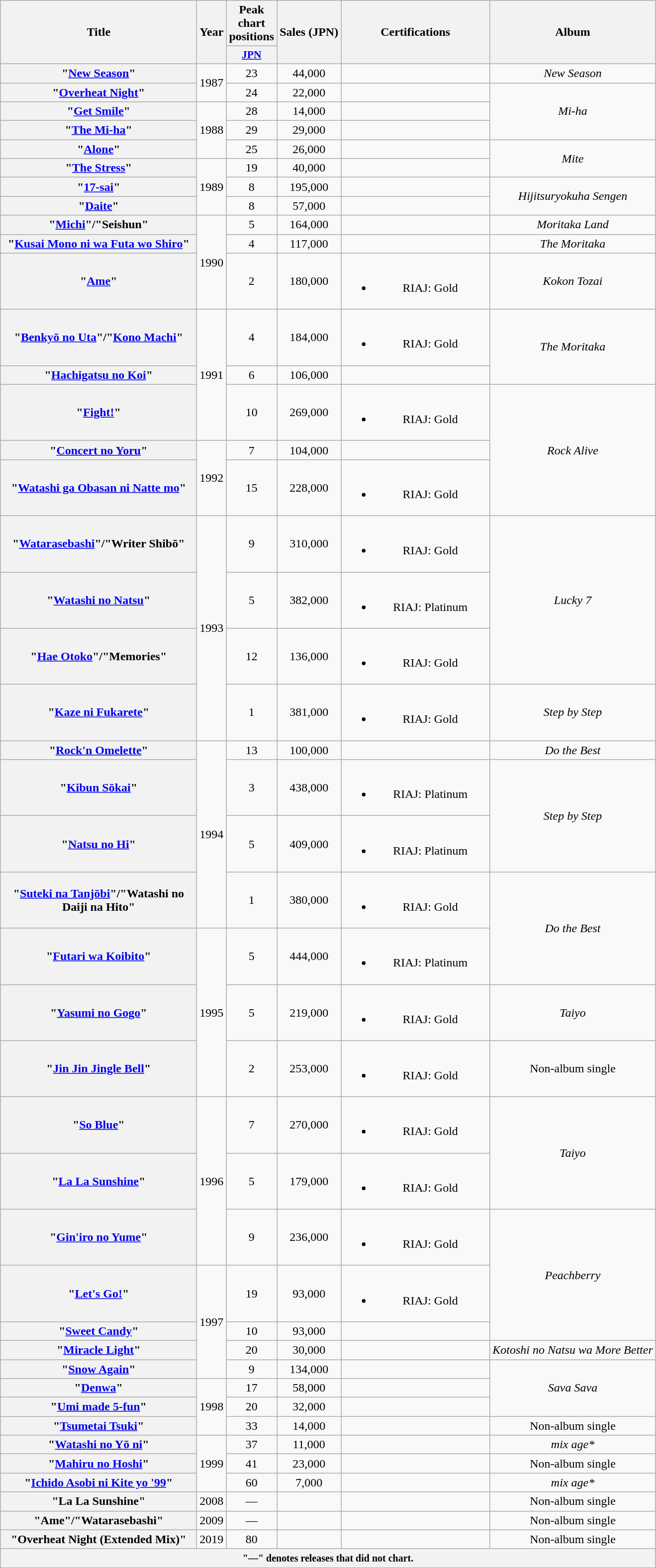<table class="wikitable plainrowheaders" style="text-align:center;" style="text-align:center;">
<tr>
<th scope="col" rowspan="2" style="width:16em;">Title</th>
<th scope="col" rowspan="2">Year</th>
<th scope="col" colspan="1">Peak chart positions</th>
<th scope="col" rowspan="2">Sales (JPN)</th>
<th scope="col" rowspan="2" style="width:12em;">Certifications</th>
<th scope="col" rowspan="2">Album</th>
</tr>
<tr>
<th scope="col" style="width:3em;font-size:90%;"><a href='#'>JPN</a><br></th>
</tr>
<tr>
<th scope="row">"<a href='#'>New Season</a>"</th>
<td rowspan="2">1987</td>
<td>23</td>
<td>44,000</td>
<td></td>
<td><em>New Season</em></td>
</tr>
<tr>
<th scope="row">"<a href='#'>Overheat Night</a>"</th>
<td>24</td>
<td>22,000</td>
<td></td>
<td rowspan="3"><em>Mi-ha</em></td>
</tr>
<tr>
<th scope="row">"<a href='#'>Get Smile</a>"</th>
<td rowspan="3">1988</td>
<td>28</td>
<td>14,000</td>
<td></td>
</tr>
<tr>
<th scope="row">"<a href='#'>The Mi-ha</a>"</th>
<td>29</td>
<td>29,000</td>
<td></td>
</tr>
<tr>
<th scope="row">"<a href='#'>Alone</a>"</th>
<td>25</td>
<td>26,000</td>
<td></td>
<td rowspan="2"><em>Mite</em></td>
</tr>
<tr>
<th scope="row">"<a href='#'>The Stress</a>"</th>
<td rowspan="3">1989</td>
<td>19</td>
<td>40,000</td>
<td></td>
</tr>
<tr>
<th scope="row">"<a href='#'>17-sai</a>"</th>
<td>8</td>
<td>195,000</td>
<td></td>
<td rowspan="2"><em>Hijitsuryokuha Sengen</em></td>
</tr>
<tr>
<th scope="row">"<a href='#'>Daite</a>"</th>
<td>8</td>
<td>57,000</td>
<td></td>
</tr>
<tr>
<th scope="row">"<a href='#'>Michi</a>"/"Seishun"</th>
<td rowspan="3">1990</td>
<td>5</td>
<td>164,000</td>
<td></td>
<td><em>Moritaka Land</em></td>
</tr>
<tr>
<th scope="row">"<a href='#'>Kusai Mono ni wa Futa wo Shiro</a>"</th>
<td>4</td>
<td>117,000</td>
<td></td>
<td><em>The Moritaka</em></td>
</tr>
<tr>
<th scope="row">"<a href='#'>Ame</a>"</th>
<td>2</td>
<td>180,000</td>
<td><br><ul><li>RIAJ: Gold</li></ul></td>
<td><em>Kokon Tozai</em></td>
</tr>
<tr>
<th scope="row">"<a href='#'>Benkyō no Uta</a>"/"<a href='#'>Kono Machi</a>"</th>
<td rowspan="3">1991</td>
<td>4</td>
<td>184,000</td>
<td><br><ul><li>RIAJ: Gold</li></ul></td>
<td rowspan="2"><em>The Moritaka</em></td>
</tr>
<tr>
<th scope="row">"<a href='#'>Hachigatsu no Koi</a>"</th>
<td>6</td>
<td>106,000</td>
<td></td>
</tr>
<tr>
<th scope="row">"<a href='#'>Fight!</a>"</th>
<td>10</td>
<td>269,000</td>
<td><br><ul><li>RIAJ: Gold</li></ul></td>
<td rowspan="3"><em>Rock Alive</em></td>
</tr>
<tr>
<th scope="row">"<a href='#'>Concert no Yoru</a>"</th>
<td rowspan="2">1992</td>
<td>7</td>
<td>104,000</td>
<td></td>
</tr>
<tr>
<th scope="row">"<a href='#'>Watashi ga Obasan ni Natte mo</a>"</th>
<td>15</td>
<td>228,000</td>
<td><br><ul><li>RIAJ: Gold</li></ul></td>
</tr>
<tr>
<th scope="row">"<a href='#'>Watarasebashi</a>"/"Writer Shibō"</th>
<td rowspan="4">1993</td>
<td>9</td>
<td>310,000</td>
<td><br><ul><li>RIAJ: Gold</li></ul></td>
<td rowspan="3"><em>Lucky 7</em></td>
</tr>
<tr>
<th scope="row">"<a href='#'>Watashi no Natsu</a>"</th>
<td>5</td>
<td>382,000</td>
<td><br><ul><li>RIAJ: Platinum</li></ul></td>
</tr>
<tr>
<th scope="row">"<a href='#'>Hae Otoko</a>"/"Memories"</th>
<td>12</td>
<td>136,000</td>
<td><br><ul><li>RIAJ: Gold</li></ul></td>
</tr>
<tr>
<th scope="row">"<a href='#'>Kaze ni Fukarete</a>"</th>
<td>1</td>
<td>381,000</td>
<td><br><ul><li>RIAJ: Gold</li></ul></td>
<td><em>Step by Step</em></td>
</tr>
<tr>
<th scope="row">"<a href='#'>Rock'n Omelette</a>"</th>
<td rowspan="4">1994</td>
<td>13</td>
<td>100,000</td>
<td></td>
<td><em>Do the Best</em></td>
</tr>
<tr>
<th scope="row">"<a href='#'>Kibun Sōkai</a>"</th>
<td>3</td>
<td>438,000</td>
<td><br><ul><li>RIAJ: Platinum</li></ul></td>
<td rowspan="2"><em>Step by Step</em></td>
</tr>
<tr>
<th scope="row">"<a href='#'>Natsu no Hi</a>"</th>
<td>5</td>
<td>409,000</td>
<td><br><ul><li>RIAJ: Platinum</li></ul></td>
</tr>
<tr>
<th scope="row">"<a href='#'>Suteki na Tanjōbi</a>"/"Watashi no Daiji na Hito"</th>
<td>1</td>
<td>380,000</td>
<td><br><ul><li>RIAJ: Gold</li></ul></td>
<td rowspan="2"><em>Do the Best</em></td>
</tr>
<tr>
<th scope="row">"<a href='#'>Futari wa Koibito</a>"</th>
<td rowspan="3">1995</td>
<td>5</td>
<td>444,000</td>
<td><br><ul><li>RIAJ: Platinum</li></ul></td>
</tr>
<tr>
<th scope="row">"<a href='#'>Yasumi no Gogo</a>"</th>
<td>5</td>
<td>219,000</td>
<td><br><ul><li>RIAJ: Gold</li></ul></td>
<td><em>Taiyo</em></td>
</tr>
<tr>
<th scope="row">"<a href='#'>Jin Jin Jingle Bell</a>"</th>
<td>2</td>
<td>253,000</td>
<td><br><ul><li>RIAJ: Gold</li></ul></td>
<td>Non-album single</td>
</tr>
<tr>
<th scope="row">"<a href='#'>So Blue</a>"</th>
<td rowspan="3">1996</td>
<td>7</td>
<td>270,000</td>
<td><br><ul><li>RIAJ: Gold</li></ul></td>
<td rowspan="2"><em>Taiyo</em></td>
</tr>
<tr>
<th scope="row">"<a href='#'>La La Sunshine</a>"</th>
<td>5</td>
<td>179,000</td>
<td><br><ul><li>RIAJ: Gold</li></ul></td>
</tr>
<tr>
<th scope="row">"<a href='#'>Gin'iro no Yume</a>"</th>
<td>9</td>
<td>236,000</td>
<td><br><ul><li>RIAJ: Gold</li></ul></td>
<td rowspan="3"><em>Peachberry</em></td>
</tr>
<tr>
<th scope="row">"<a href='#'>Let's Go!</a>"</th>
<td rowspan="4">1997</td>
<td>19</td>
<td>93,000</td>
<td><br><ul><li>RIAJ: Gold</li></ul></td>
</tr>
<tr>
<th scope="row">"<a href='#'>Sweet Candy</a>"</th>
<td>10</td>
<td>93,000</td>
<td></td>
</tr>
<tr>
<th scope="row">"<a href='#'>Miracle Light</a>"</th>
<td>20</td>
<td>30,000</td>
<td></td>
<td><em>Kotoshi no Natsu wa More Better</em></td>
</tr>
<tr>
<th scope="row">"<a href='#'>Snow Again</a>"</th>
<td>9</td>
<td>134,000</td>
<td></td>
<td rowspan="3"><em>Sava Sava</em></td>
</tr>
<tr>
<th scope="row">"<a href='#'>Denwa</a>"</th>
<td rowspan="3">1998</td>
<td>17</td>
<td>58,000</td>
<td></td>
</tr>
<tr>
<th scope="row">"<a href='#'>Umi made 5-fun</a>"</th>
<td>20</td>
<td>32,000</td>
<td></td>
</tr>
<tr>
<th scope="row">"<a href='#'>Tsumetai Tsuki</a>"</th>
<td>33</td>
<td>14,000</td>
<td></td>
<td>Non-album single</td>
</tr>
<tr>
<th scope="row">"<a href='#'>Watashi no Yō ni</a>"</th>
<td rowspan="3">1999</td>
<td>37</td>
<td>11,000</td>
<td></td>
<td><em>mix age*</em></td>
</tr>
<tr>
<th scope="row">"<a href='#'>Mahiru no Hoshi</a>"</th>
<td>41</td>
<td>23,000</td>
<td></td>
<td>Non-album single</td>
</tr>
<tr>
<th scope="row">"<a href='#'>Ichido Asobi ni Kite yo '99</a>"</th>
<td>60</td>
<td>7,000</td>
<td></td>
<td><em>mix age*</em></td>
</tr>
<tr>
<th scope="row">"La La Sunshine"</th>
<td>2008</td>
<td>—</td>
<td></td>
<td></td>
<td>Non-album single</td>
</tr>
<tr>
<th scope="row">"Ame"/"Watarasebashi"</th>
<td>2009</td>
<td>—</td>
<td></td>
<td></td>
<td>Non-album single</td>
</tr>
<tr>
<th scope="row">"Overheat Night (Extended Mix)"</th>
<td>2019</td>
<td>80</td>
<td></td>
<td></td>
<td>Non-album single</td>
</tr>
<tr>
<th colspan="6"><small>"—" denotes releases that did not chart.</small></th>
</tr>
</table>
